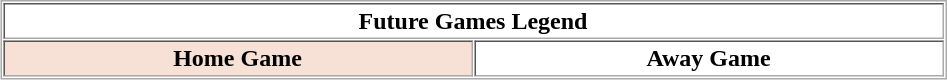<table border="1" cellpadding="2" cellspacing="1" style="margin:auto; border:1px solid #aaa;">
<tr>
<th colspan="2">Future Games Legend</th>
</tr>
<tr>
<th style="background:#f7e1d7; width:307px;">Home Game</th>
<th style="background:#fff; width:307px;">Away Game</th>
</tr>
</table>
